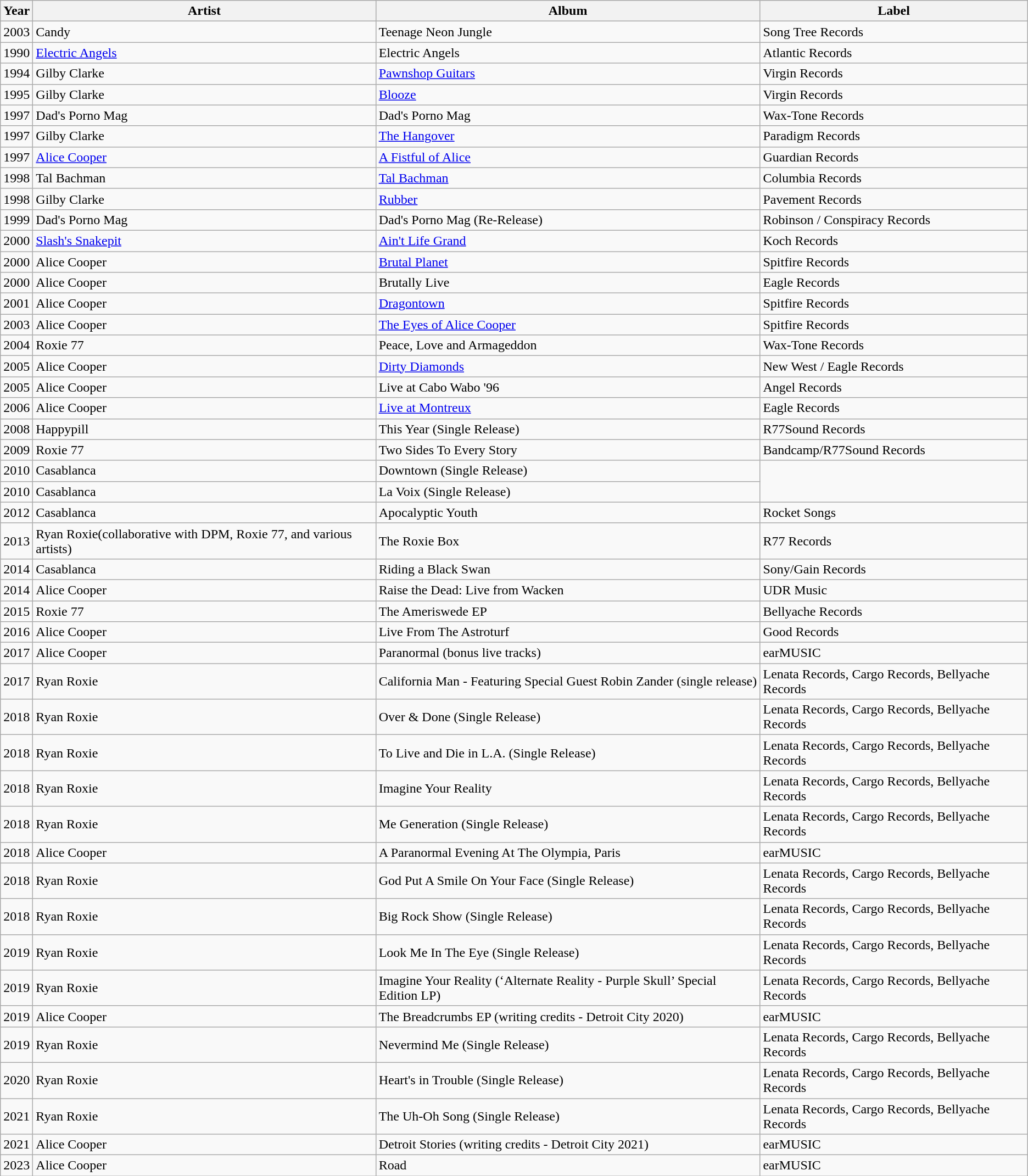<table class="wikitable">
<tr>
<th>Year</th>
<th>Artist</th>
<th>Album</th>
<th>Label</th>
</tr>
<tr>
<td>2003</td>
<td>Candy</td>
<td>Teenage Neon Jungle</td>
<td>Song Tree Records</td>
</tr>
<tr>
<td>1990</td>
<td><a href='#'>Electric Angels</a></td>
<td>Electric Angels</td>
<td>Atlantic Records</td>
</tr>
<tr>
<td>1994</td>
<td>Gilby Clarke</td>
<td><a href='#'>Pawnshop Guitars</a></td>
<td>Virgin Records</td>
</tr>
<tr>
<td>1995</td>
<td>Gilby Clarke</td>
<td><a href='#'>Blooze</a></td>
<td>Virgin Records</td>
</tr>
<tr>
<td>1997</td>
<td>Dad's Porno Mag</td>
<td>Dad's Porno Mag</td>
<td>Wax-Tone Records</td>
</tr>
<tr>
<td>1997</td>
<td>Gilby Clarke</td>
<td><a href='#'>The Hangover</a></td>
<td>Paradigm Records</td>
</tr>
<tr>
<td>1997</td>
<td><a href='#'>Alice Cooper</a></td>
<td><a href='#'>A Fistful of Alice</a></td>
<td>Guardian Records</td>
</tr>
<tr>
<td>1998</td>
<td>Tal Bachman</td>
<td><a href='#'>Tal Bachman</a></td>
<td>Columbia Records</td>
</tr>
<tr>
<td>1998</td>
<td>Gilby Clarke</td>
<td><a href='#'>Rubber</a></td>
<td>Pavement Records</td>
</tr>
<tr>
<td>1999</td>
<td>Dad's Porno Mag</td>
<td>Dad's Porno Mag (Re-Release)</td>
<td>Robinson / Conspiracy Records</td>
</tr>
<tr>
<td>2000</td>
<td><a href='#'>Slash's Snakepit</a></td>
<td><a href='#'>Ain't Life Grand</a></td>
<td>Koch Records</td>
</tr>
<tr>
<td>2000</td>
<td>Alice Cooper</td>
<td><a href='#'>Brutal Planet</a></td>
<td>Spitfire Records</td>
</tr>
<tr>
<td>2000</td>
<td>Alice Cooper</td>
<td>Brutally Live</td>
<td>Eagle Records</td>
</tr>
<tr>
<td>2001</td>
<td>Alice Cooper</td>
<td><a href='#'>Dragontown</a></td>
<td>Spitfire Records</td>
</tr>
<tr>
<td>2003</td>
<td>Alice Cooper</td>
<td><a href='#'>The Eyes of Alice Cooper</a></td>
<td>Spitfire Records</td>
</tr>
<tr>
<td>2004</td>
<td>Roxie 77</td>
<td>Peace, Love and Armageddon</td>
<td>Wax-Tone Records</td>
</tr>
<tr>
<td>2005</td>
<td>Alice Cooper</td>
<td><a href='#'>Dirty Diamonds</a></td>
<td>New West / Eagle Records</td>
</tr>
<tr>
<td>2005</td>
<td>Alice Cooper</td>
<td>Live at Cabo Wabo '96</td>
<td>Angel Records</td>
</tr>
<tr>
<td>2006</td>
<td>Alice Cooper</td>
<td><a href='#'>Live at Montreux</a></td>
<td>Eagle Records</td>
</tr>
<tr>
<td>2008</td>
<td>Happypill</td>
<td>This Year (Single Release)</td>
<td>R77Sound Records</td>
</tr>
<tr>
<td>2009</td>
<td>Roxie 77</td>
<td>Two Sides To Every Story</td>
<td>Bandcamp/R77Sound Records</td>
</tr>
<tr>
<td>2010</td>
<td>Casablanca</td>
<td>Downtown (Single Release)</td>
</tr>
<tr>
<td>2010</td>
<td>Casablanca</td>
<td>La Voix (Single Release)</td>
</tr>
<tr>
<td>2012</td>
<td>Casablanca</td>
<td>Apocalyptic Youth</td>
<td>Rocket Songs</td>
</tr>
<tr>
<td>2013</td>
<td>Ryan Roxie(collaborative with DPM, Roxie 77, and various artists)</td>
<td>The Roxie Box</td>
<td>R77 Records</td>
</tr>
<tr>
<td>2014</td>
<td>Casablanca</td>
<td>Riding a Black Swan</td>
<td>Sony/Gain Records</td>
</tr>
<tr>
<td>2014</td>
<td>Alice Cooper</td>
<td>Raise the Dead: Live from Wacken</td>
<td>UDR Music</td>
</tr>
<tr>
<td>2015</td>
<td>Roxie 77</td>
<td>The Ameriswede EP</td>
<td>Bellyache Records</td>
</tr>
<tr>
<td>2016</td>
<td>Alice Cooper</td>
<td>Live From The Astroturf</td>
<td>Good Records</td>
</tr>
<tr>
<td>2017</td>
<td>Alice Cooper</td>
<td>Paranormal (bonus live tracks)</td>
<td>earMUSIC</td>
</tr>
<tr>
<td>2017</td>
<td>Ryan Roxie</td>
<td>California Man - Featuring Special Guest Robin Zander (single release)</td>
<td>Lenata Records, Cargo Records, Bellyache Records</td>
</tr>
<tr>
<td>2018</td>
<td>Ryan Roxie</td>
<td>Over & Done (Single Release)</td>
<td>Lenata Records, Cargo Records, Bellyache Records</td>
</tr>
<tr>
<td>2018</td>
<td>Ryan Roxie</td>
<td>To Live and Die in L.A. (Single Release)</td>
<td>Lenata Records, Cargo Records, Bellyache Records</td>
</tr>
<tr>
<td>2018</td>
<td>Ryan Roxie</td>
<td>Imagine Your Reality</td>
<td>Lenata Records, Cargo Records, Bellyache Records</td>
</tr>
<tr>
<td>2018</td>
<td>Ryan Roxie</td>
<td>Me Generation (Single Release)</td>
<td>Lenata Records, Cargo Records, Bellyache Records</td>
</tr>
<tr>
<td>2018</td>
<td>Alice Cooper</td>
<td>A Paranormal Evening At The Olympia, Paris</td>
<td>earMUSIC</td>
</tr>
<tr>
<td>2018</td>
<td>Ryan Roxie</td>
<td>God Put A Smile On Your Face (Single Release)</td>
<td>Lenata Records, Cargo Records, Bellyache Records</td>
</tr>
<tr>
<td>2018</td>
<td>Ryan Roxie</td>
<td>Big Rock Show (Single Release)</td>
<td>Lenata Records, Cargo Records, Bellyache Records</td>
</tr>
<tr>
<td>2019</td>
<td>Ryan Roxie</td>
<td>Look Me In The Eye (Single Release)</td>
<td>Lenata Records, Cargo Records, Bellyache Records</td>
</tr>
<tr>
<td>2019</td>
<td>Ryan Roxie</td>
<td>Imagine Your Reality (‘Alternate Reality - Purple Skull’ Special Edition LP)</td>
<td>Lenata Records, Cargo Records, Bellyache Records</td>
</tr>
<tr>
<td>2019</td>
<td>Alice Cooper</td>
<td>The Breadcrumbs EP (writing credits - Detroit City 2020)</td>
<td>earMUSIC</td>
</tr>
<tr>
<td>2019</td>
<td>Ryan Roxie</td>
<td>Nevermind Me (Single Release)</td>
<td>Lenata Records, Cargo Records, Bellyache Records</td>
</tr>
<tr>
<td>2020</td>
<td>Ryan Roxie</td>
<td>Heart's in Trouble (Single Release)</td>
<td>Lenata Records, Cargo Records, Bellyache Records</td>
</tr>
<tr>
<td>2021</td>
<td>Ryan Roxie</td>
<td>The Uh-Oh Song (Single Release)</td>
<td>Lenata Records, Cargo Records, Bellyache Records</td>
</tr>
<tr>
<td>2021</td>
<td>Alice Cooper</td>
<td>Detroit Stories (writing credits - Detroit City 2021)</td>
<td>earMUSIC</td>
</tr>
<tr>
<td>2023</td>
<td>Alice Cooper</td>
<td>Road</td>
<td>earMUSIC</td>
</tr>
</table>
